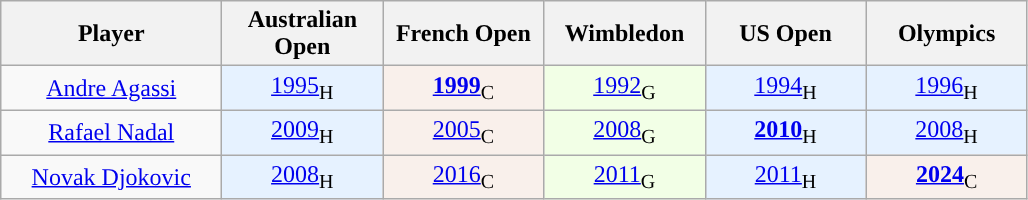<table class="wikitable sortable nowrap col1left" style="text-align: center">
<tr>
<th width=140 class="unsortable">Player</th>
<th width=100>Australian Open</th>
<th width=100>French Open</th>
<th width=100>Wimbledon</th>
<th width=100>US Open</th>
<th width=100>Olympics</th>
</tr>
<tr>
<td> <a href='#'>Andre Agassi</a></td>
<td style="background: #e6f2ff;"><a href='#'>1995</a><sub>H</sub></td>
<td style="background: #f9f0eb;"><strong><a href='#'>1999</a></strong><sub>C</sub></td>
<td style="background: #f2ffe6;"><a href='#'>1992</a><sub>G</sub></td>
<td style="background: #e6f2ff;"><a href='#'>1994</a><sub>H</sub></td>
<td style="background: #e6f2ff;"><a href='#'>1996</a><sub>H</sub></td>
</tr>
<tr>
<td> <a href='#'>Rafael Nadal</a></td>
<td style="background: #e6f2ff;"><a href='#'>2009</a><sub>H</sub></td>
<td style="background: #f9f0eb;"><a href='#'>2005</a><sub>C</sub></td>
<td style="background: #f2ffe6;"><a href='#'>2008</a><sub>G</sub></td>
<td style="background: #e6f2ff;"><strong><a href='#'>2010</a></strong><sub>H</sub></td>
<td style="background: #e6f2ff;"><a href='#'>2008</a><sub>H</sub></td>
</tr>
<tr>
<td> <a href='#'>Novak Djokovic</a></td>
<td style="background: #e6f2ff;"><a href='#'>2008</a><sub>H</sub></td>
<td style="background: #f9f0eb;"><a href='#'>2016</a><sub>C</sub></td>
<td style="background: #f2ffe6;"><a href='#'>2011</a><sub>G</sub></td>
<td style="background: #e6f2ff;"><a href='#'>2011</a><sub>H</sub></td>
<td style="background: #f9f0eb;"><strong><a href='#'>2024</a></strong><sub>C</sub></td>
</tr>
</table>
